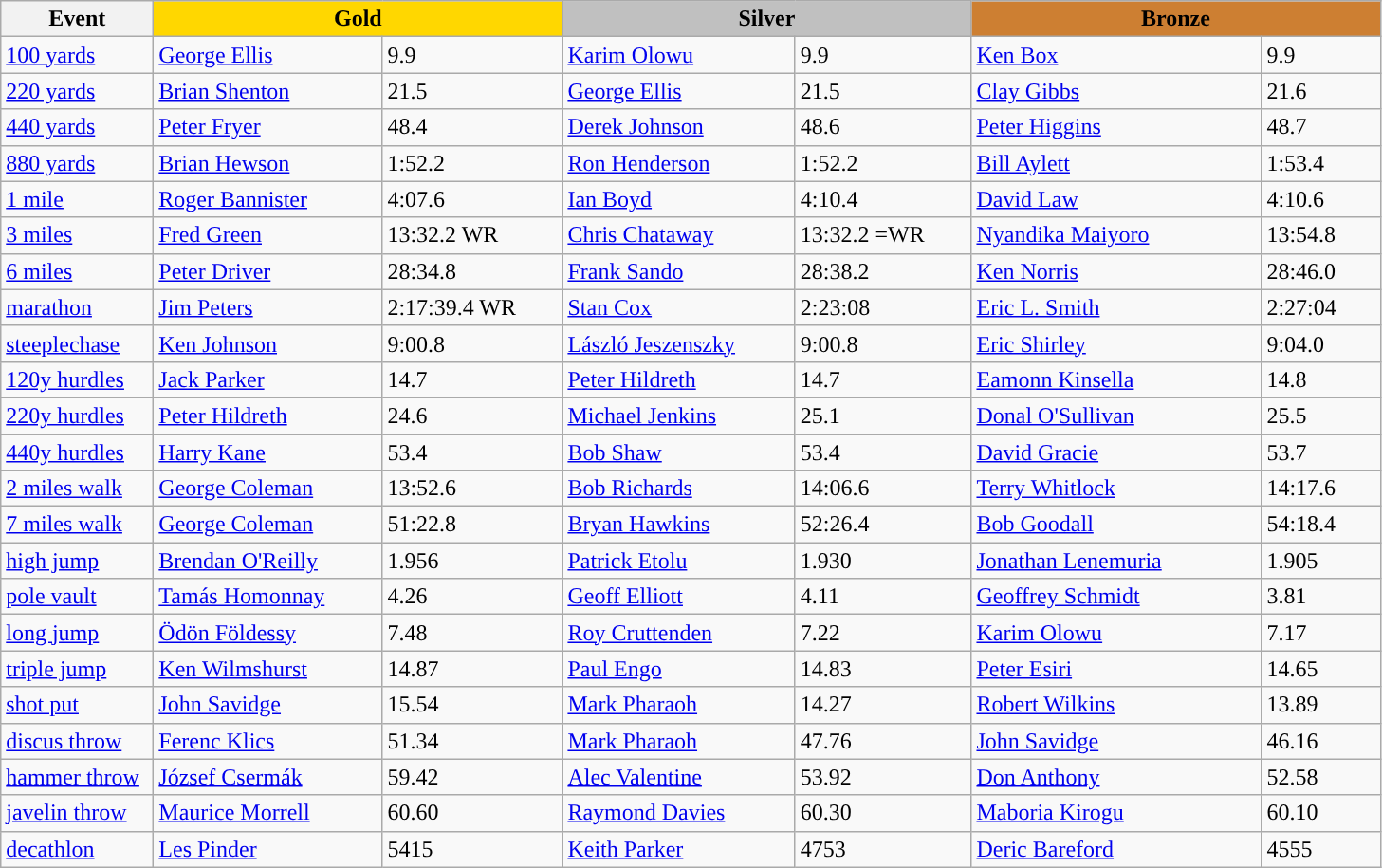<table class="wikitable" style="text-align:left">
<tr>
<th width=100>Event</th>
<th colspan="2" width="280" style="background:gold;">Gold</th>
<th colspan="2" width="280" style="background:silver;">Silver</th>
<th colspan="2" width="280" style="background:#CD7F32;">Bronze</th>
</tr>
<tr>
<td><a href='#'>100 yards</a></td>
<td><a href='#'>George Ellis</a></td>
<td>9.9</td>
<td> <a href='#'>Karim Olowu</a></td>
<td>9.9</td>
<td><a href='#'>Ken Box</a></td>
<td>9.9</td>
</tr>
<tr>
<td><a href='#'>220 yards</a></td>
<td><a href='#'>Brian Shenton</a></td>
<td>21.5</td>
<td><a href='#'>George Ellis</a></td>
<td>21.5</td>
<td> <a href='#'>Clay Gibbs</a></td>
<td>21.6</td>
</tr>
<tr>
<td><a href='#'>440 yards</a></td>
<td><a href='#'>Peter Fryer</a></td>
<td>48.4</td>
<td><a href='#'>Derek Johnson</a></td>
<td>48.6</td>
<td><a href='#'>Peter Higgins</a></td>
<td>48.7</td>
</tr>
<tr>
<td><a href='#'>880 yards</a></td>
<td><a href='#'>Brian Hewson</a></td>
<td>1:52.2</td>
<td><a href='#'>Ron Henderson</a></td>
<td>1:52.2</td>
<td><a href='#'>Bill Aylett</a></td>
<td>1:53.4</td>
</tr>
<tr>
<td><a href='#'>1 mile</a></td>
<td><a href='#'>Roger Bannister</a></td>
<td>4:07.6</td>
<td><a href='#'>Ian Boyd</a></td>
<td>4:10.4</td>
<td><a href='#'>David Law</a></td>
<td>4:10.6</td>
</tr>
<tr>
<td><a href='#'>3 miles</a></td>
<td><a href='#'>Fred Green</a></td>
<td>13:32.2 WR</td>
<td><a href='#'>Chris Chataway</a></td>
<td>13:32.2 =WR</td>
<td> <a href='#'>Nyandika Maiyoro</a></td>
<td>13:54.8</td>
</tr>
<tr>
<td><a href='#'>6 miles</a></td>
<td><a href='#'>Peter Driver</a></td>
<td>28:34.8</td>
<td><a href='#'>Frank Sando</a></td>
<td>28:38.2</td>
<td><a href='#'>Ken Norris</a></td>
<td>28:46.0</td>
</tr>
<tr>
<td><a href='#'>marathon</a></td>
<td><a href='#'>Jim Peters</a></td>
<td>2:17:39.4 WR</td>
<td><a href='#'>Stan Cox</a></td>
<td>2:23:08</td>
<td><a href='#'>Eric L. Smith</a></td>
<td>2:27:04</td>
</tr>
<tr>
<td><a href='#'>steeplechase</a></td>
<td><a href='#'>Ken Johnson</a></td>
<td>9:00.8</td>
<td> <a href='#'>László Jeszenszky</a></td>
<td>9:00.8</td>
<td><a href='#'>Eric Shirley</a></td>
<td>9:04.0</td>
</tr>
<tr>
<td><a href='#'>120y hurdles</a></td>
<td><a href='#'>Jack Parker</a></td>
<td>14.7</td>
<td><a href='#'>Peter Hildreth</a></td>
<td>14.7</td>
<td> <a href='#'>Eamonn Kinsella</a></td>
<td>14.8</td>
</tr>
<tr>
<td><a href='#'>220y hurdles</a></td>
<td><a href='#'>Peter Hildreth</a></td>
<td>24.6</td>
<td><a href='#'>Michael Jenkins</a></td>
<td>25.1</td>
<td><a href='#'>Donal O'Sullivan</a></td>
<td>25.5</td>
</tr>
<tr>
<td><a href='#'>440y hurdles</a></td>
<td><a href='#'>Harry Kane</a></td>
<td>53.4</td>
<td> <a href='#'>Bob Shaw</a></td>
<td>53.4</td>
<td> <a href='#'>David Gracie</a></td>
<td>53.7</td>
</tr>
<tr>
<td><a href='#'>2 miles walk</a></td>
<td><a href='#'>George Coleman</a></td>
<td>13:52.6</td>
<td><a href='#'>Bob Richards</a></td>
<td>14:06.6</td>
<td><a href='#'>Terry Whitlock</a></td>
<td>14:17.6</td>
</tr>
<tr>
<td><a href='#'>7 miles walk</a></td>
<td><a href='#'>George Coleman</a></td>
<td>51:22.8</td>
<td><a href='#'>Bryan Hawkins</a></td>
<td>52:26.4</td>
<td><a href='#'>Bob Goodall</a></td>
<td>54:18.4</td>
</tr>
<tr>
<td><a href='#'>high jump</a></td>
<td> <a href='#'>Brendan O'Reilly</a></td>
<td>1.956</td>
<td> <a href='#'>Patrick Etolu</a></td>
<td>1.930</td>
<td> <a href='#'>Jonathan Lenemuria</a></td>
<td>1.905</td>
</tr>
<tr>
<td><a href='#'>pole vault</a></td>
<td> <a href='#'>Tamás Homonnay</a></td>
<td>4.26</td>
<td><a href='#'>Geoff Elliott</a></td>
<td>4.11</td>
<td><a href='#'>Geoffrey Schmidt</a></td>
<td>3.81</td>
</tr>
<tr>
<td><a href='#'>long jump</a></td>
<td> <a href='#'>Ödön Földessy</a></td>
<td>7.48</td>
<td><a href='#'>Roy Cruttenden</a></td>
<td>7.22</td>
<td> <a href='#'>Karim Olowu</a></td>
<td>7.17</td>
</tr>
<tr>
<td><a href='#'>triple jump</a></td>
<td><a href='#'>Ken Wilmshurst</a></td>
<td>14.87</td>
<td> <a href='#'>Paul Engo</a></td>
<td>14.83</td>
<td> <a href='#'>Peter Esiri</a></td>
<td>14.65</td>
</tr>
<tr>
<td><a href='#'>shot put</a></td>
<td><a href='#'>John Savidge</a></td>
<td>15.54</td>
<td><a href='#'>Mark Pharaoh</a></td>
<td>14.27</td>
<td><a href='#'>Robert Wilkins</a></td>
<td>13.89</td>
</tr>
<tr>
<td><a href='#'>discus throw</a></td>
<td> <a href='#'>Ferenc Klics</a></td>
<td>51.34</td>
<td><a href='#'>Mark Pharaoh</a></td>
<td>47.76</td>
<td><a href='#'>John Savidge</a></td>
<td>46.16</td>
</tr>
<tr>
<td><a href='#'>hammer throw</a></td>
<td> <a href='#'>József Csermák</a></td>
<td>59.42</td>
<td> <a href='#'>Alec Valentine</a></td>
<td>53.92</td>
<td><a href='#'>Don Anthony</a></td>
<td>52.58</td>
</tr>
<tr>
<td><a href='#'>javelin throw</a></td>
<td><a href='#'>Maurice Morrell</a></td>
<td>60.60</td>
<td><a href='#'>Raymond Davies</a></td>
<td>60.30</td>
<td> <a href='#'>Maboria Kirogu</a></td>
<td>60.10</td>
</tr>
<tr>
<td><a href='#'>decathlon</a></td>
<td><a href='#'>Les Pinder</a></td>
<td>5415</td>
<td><a href='#'>Keith Parker</a></td>
<td>4753</td>
<td><a href='#'>Deric Bareford</a></td>
<td>4555</td>
</tr>
</table>
